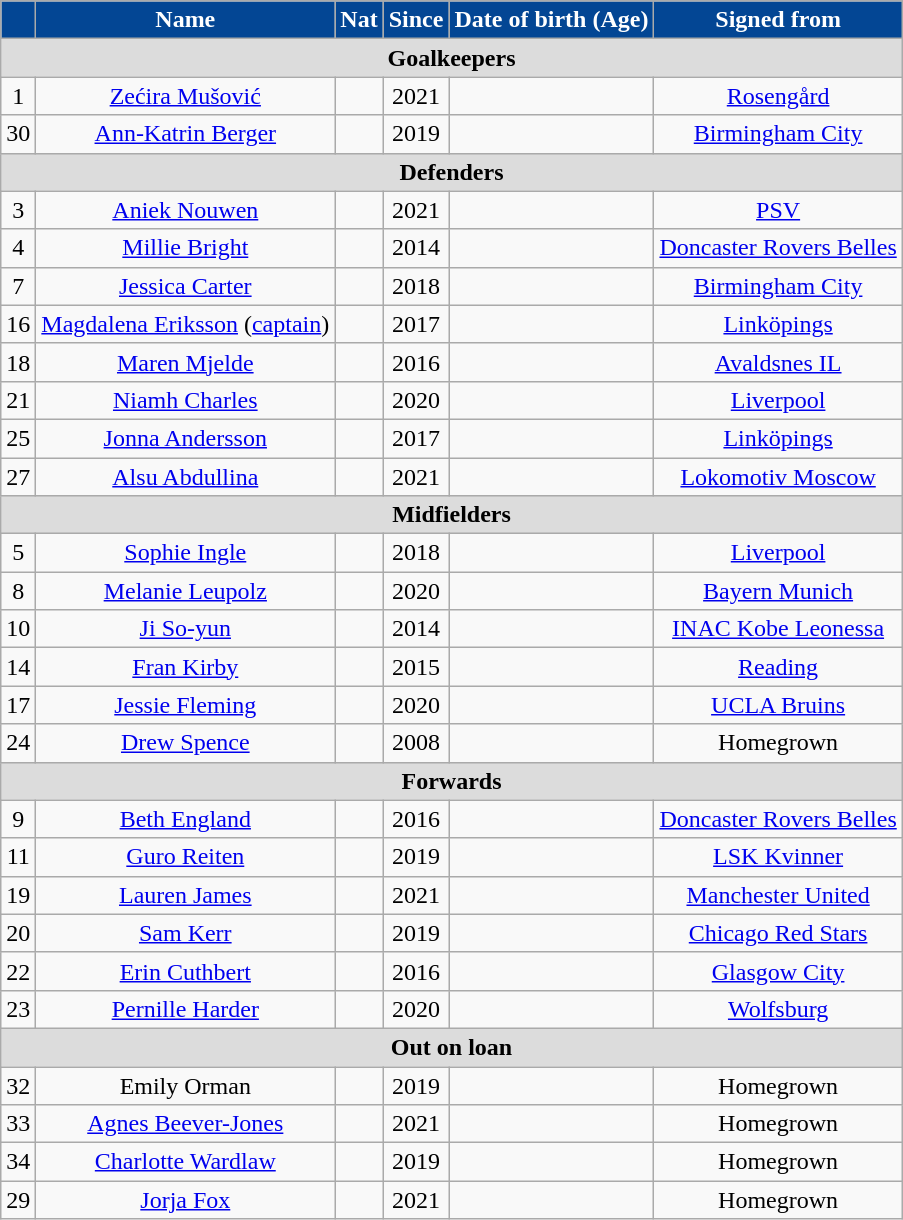<table class="wikitable" style="text-align:center;">
<tr>
<th style="background:#034694; color:white; text-align:center;"></th>
<th style="background:#034694; color:white; text-align:center;">Name</th>
<th style="background:#034694; color:white; text-align:center;">Nat</th>
<th style="background:#034694; color:white; text-align:center;">Since</th>
<th style="background:#034694; color:white; text-align:center;">Date of birth (Age)</th>
<th style="background:#034694; color:white; text-align:center;">Signed from</th>
</tr>
<tr>
<th colspan="6" style="background:#dcdcdc; text-align:center;">Goalkeepers</th>
</tr>
<tr>
<td>1</td>
<td><a href='#'>Zećira Mušović</a></td>
<td></td>
<td>2021</td>
<td></td>
<td> <a href='#'>Rosengård</a></td>
</tr>
<tr>
<td>30</td>
<td><a href='#'>Ann-Katrin Berger</a></td>
<td></td>
<td>2019</td>
<td></td>
<td> <a href='#'>Birmingham City</a></td>
</tr>
<tr>
<th colspan="7" style="background:#dcdcdc; text-align:center;">Defenders</th>
</tr>
<tr>
<td>3</td>
<td><a href='#'>Aniek Nouwen</a></td>
<td></td>
<td>2021</td>
<td></td>
<td> <a href='#'>PSV</a></td>
</tr>
<tr>
<td>4</td>
<td><a href='#'>Millie Bright</a></td>
<td></td>
<td>2014</td>
<td></td>
<td> <a href='#'>Doncaster Rovers Belles</a></td>
</tr>
<tr>
<td>7</td>
<td><a href='#'>Jessica Carter</a></td>
<td></td>
<td>2018</td>
<td></td>
<td> <a href='#'>Birmingham City</a></td>
</tr>
<tr>
<td>16</td>
<td><a href='#'>Magdalena Eriksson</a> (<a href='#'>captain</a>)</td>
<td></td>
<td>2017</td>
<td></td>
<td> <a href='#'>Linköpings</a></td>
</tr>
<tr>
<td>18</td>
<td><a href='#'>Maren Mjelde</a></td>
<td></td>
<td>2016</td>
<td></td>
<td> <a href='#'>Avaldsnes IL</a></td>
</tr>
<tr>
<td>21</td>
<td><a href='#'>Niamh Charles</a></td>
<td></td>
<td>2020</td>
<td></td>
<td> <a href='#'>Liverpool</a></td>
</tr>
<tr>
<td>25</td>
<td><a href='#'>Jonna Andersson</a></td>
<td></td>
<td>2017</td>
<td></td>
<td> <a href='#'>Linköpings</a></td>
</tr>
<tr>
<td>27</td>
<td><a href='#'>Alsu Abdullina</a></td>
<td></td>
<td>2021</td>
<td></td>
<td> <a href='#'>Lokomotiv Moscow</a></td>
</tr>
<tr>
<th colspan="8" style="background:#dcdcdc; text-align:center;">Midfielders</th>
</tr>
<tr>
<td>5</td>
<td><a href='#'>Sophie Ingle</a></td>
<td></td>
<td>2018</td>
<td></td>
<td> <a href='#'>Liverpool</a></td>
</tr>
<tr>
<td>8</td>
<td><a href='#'>Melanie Leupolz</a></td>
<td></td>
<td>2020</td>
<td></td>
<td> <a href='#'>Bayern Munich</a></td>
</tr>
<tr>
<td>10</td>
<td><a href='#'>Ji So-yun</a></td>
<td></td>
<td>2014</td>
<td></td>
<td> <a href='#'>INAC Kobe Leonessa</a></td>
</tr>
<tr>
<td>14</td>
<td><a href='#'>Fran Kirby</a></td>
<td></td>
<td>2015</td>
<td></td>
<td> <a href='#'>Reading</a></td>
</tr>
<tr>
<td>17</td>
<td><a href='#'>Jessie Fleming</a></td>
<td></td>
<td>2020</td>
<td></td>
<td> <a href='#'>UCLA Bruins</a></td>
</tr>
<tr>
<td>24</td>
<td><a href='#'>Drew Spence</a></td>
<td></td>
<td>2008</td>
<td></td>
<td>Homegrown</td>
</tr>
<tr>
<th colspan="6" style="background:#dcdcdc; text-align:center;">Forwards</th>
</tr>
<tr>
<td>9</td>
<td><a href='#'>Beth England</a></td>
<td></td>
<td>2016</td>
<td></td>
<td> <a href='#'>Doncaster Rovers Belles</a></td>
</tr>
<tr>
<td>11</td>
<td><a href='#'>Guro Reiten</a></td>
<td></td>
<td>2019</td>
<td></td>
<td> <a href='#'>LSK Kvinner</a></td>
</tr>
<tr>
<td>19</td>
<td><a href='#'>Lauren James</a></td>
<td></td>
<td>2021</td>
<td></td>
<td> <a href='#'>Manchester United</a></td>
</tr>
<tr>
<td>20</td>
<td><a href='#'>Sam Kerr</a></td>
<td></td>
<td>2019</td>
<td></td>
<td> <a href='#'>Chicago Red Stars</a></td>
</tr>
<tr>
<td>22</td>
<td><a href='#'>Erin Cuthbert</a></td>
<td></td>
<td>2016</td>
<td></td>
<td> <a href='#'>Glasgow City</a></td>
</tr>
<tr>
<td>23</td>
<td><a href='#'>Pernille Harder</a></td>
<td></td>
<td>2020</td>
<td></td>
<td> <a href='#'>Wolfsburg</a></td>
</tr>
<tr>
<th colspan="6" style="background:#dcdcdc; text-align:center;">Out on loan</th>
</tr>
<tr>
<td>32</td>
<td>Emily Orman</td>
<td></td>
<td>2019</td>
<td></td>
<td>Homegrown</td>
</tr>
<tr>
<td>33</td>
<td><a href='#'>Agnes Beever-Jones</a></td>
<td></td>
<td>2021</td>
<td></td>
<td>Homegrown</td>
</tr>
<tr>
<td>34</td>
<td><a href='#'>Charlotte Wardlaw</a></td>
<td></td>
<td>2019</td>
<td></td>
<td>Homegrown</td>
</tr>
<tr>
<td>29</td>
<td><a href='#'>Jorja Fox</a></td>
<td></td>
<td>2021</td>
<td></td>
<td>Homegrown</td>
</tr>
</table>
